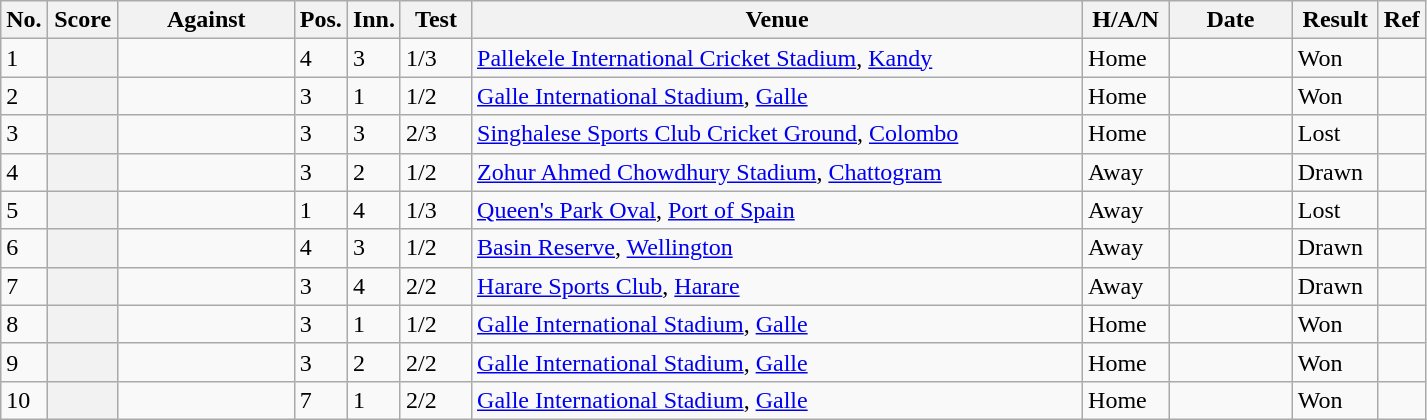<table class="wikitable sortable plainrowheaders">
<tr>
<th scope=col style="width:10px">No.</th>
<th scope=col style="width:40px">Score</th>
<th scope=col style="width:110px">Against</th>
<th scope=col style="width:10px">Pos.</th>
<th scope=col style="width:10px">Inn.</th>
<th scope=col style="width:40px">Test</th>
<th scope=col style="width:400px">Venue</th>
<th scope=col style="width:50px">H/A/N</th>
<th scope=col style="width:75px">Date</th>
<th scope=col style="width:50px">Result</th>
<th scope=col class="unsortable">Ref</th>
</tr>
<tr>
<td>1</td>
<th scope=row> </th>
<td></td>
<td>4</td>
<td>3</td>
<td>1/3</td>
<td><a href='#'>Pallekele International Cricket Stadium</a>, <a href='#'>Kandy</a></td>
<td>Home</td>
<td></td>
<td>Won</td>
<td></td>
</tr>
<tr>
<td>2</td>
<th scope=row> </th>
<td></td>
<td>3</td>
<td>1</td>
<td>1/2</td>
<td><a href='#'>Galle International Stadium</a>, <a href='#'>Galle</a></td>
<td>Home</td>
<td></td>
<td>Won</td>
<td></td>
</tr>
<tr>
<td>3</td>
<th scope=row></th>
<td></td>
<td>3</td>
<td>3</td>
<td>2/3</td>
<td><a href='#'>Singhalese Sports Club Cricket Ground</a>, <a href='#'>Colombo</a></td>
<td>Home</td>
<td></td>
<td>Lost</td>
<td></td>
</tr>
<tr>
<td>4</td>
<th scope=row></th>
<td></td>
<td>3</td>
<td>2</td>
<td>1/2</td>
<td><a href='#'>Zohur Ahmed Chowdhury Stadium</a>, <a href='#'>Chattogram</a></td>
<td>Away</td>
<td></td>
<td>Drawn</td>
<td></td>
</tr>
<tr>
<td>5</td>
<th scope=row></th>
<td></td>
<td>1</td>
<td>4</td>
<td>1/3</td>
<td><a href='#'>Queen's Park Oval</a>, <a href='#'>Port of Spain</a></td>
<td>Away</td>
<td></td>
<td>Lost</td>
<td></td>
</tr>
<tr>
<td>6</td>
<th scope=row></th>
<td></td>
<td>4</td>
<td>3</td>
<td>1/2</td>
<td><a href='#'>Basin Reserve</a>, <a href='#'>Wellington</a></td>
<td>Away</td>
<td></td>
<td>Drawn</td>
<td></td>
</tr>
<tr>
<td>7</td>
<th scope=row></th>
<td></td>
<td>3</td>
<td>4</td>
<td>2/2</td>
<td><a href='#'>Harare Sports Club</a>, <a href='#'>Harare</a></td>
<td>Away</td>
<td></td>
<td>Drawn</td>
<td></td>
</tr>
<tr>
<td>8</td>
<th scope=row></th>
<td></td>
<td>3</td>
<td>1</td>
<td>1/2</td>
<td><a href='#'>Galle International Stadium</a>, <a href='#'>Galle</a></td>
<td>Home</td>
<td></td>
<td>Won</td>
<td></td>
</tr>
<tr>
<td>9</td>
<th scope=row></th>
<td></td>
<td>3</td>
<td>2</td>
<td>2/2</td>
<td><a href='#'>Galle International Stadium</a>, <a href='#'>Galle</a></td>
<td>Home</td>
<td></td>
<td>Won</td>
<td></td>
</tr>
<tr>
<td>10</td>
<th scope=row></th>
<td></td>
<td>7</td>
<td>1</td>
<td>2/2</td>
<td><a href='#'>Galle International Stadium</a>, <a href='#'>Galle</a></td>
<td>Home</td>
<td></td>
<td>Won</td>
<td></td>
</tr>
</table>
